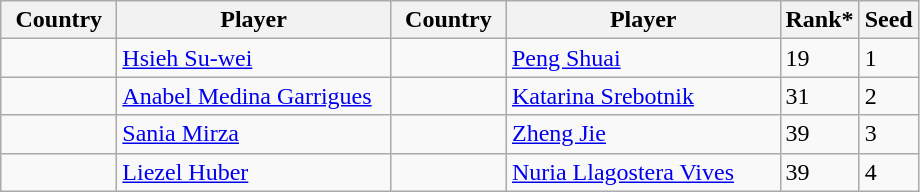<table class="sortable wikitable">
<tr>
<th width="70">Country</th>
<th width="175">Player</th>
<th width="70">Country</th>
<th width="175">Player</th>
<th>Rank*</th>
<th>Seed</th>
</tr>
<tr>
<td></td>
<td><a href='#'>Hsieh Su-wei</a></td>
<td></td>
<td><a href='#'>Peng Shuai</a></td>
<td>19</td>
<td>1</td>
</tr>
<tr>
<td></td>
<td><a href='#'>Anabel Medina Garrigues</a></td>
<td></td>
<td><a href='#'>Katarina Srebotnik</a></td>
<td>31</td>
<td>2</td>
</tr>
<tr>
<td></td>
<td><a href='#'>Sania Mirza</a></td>
<td></td>
<td><a href='#'>Zheng Jie</a></td>
<td>39</td>
<td>3</td>
</tr>
<tr>
<td></td>
<td><a href='#'>Liezel Huber</a></td>
<td></td>
<td><a href='#'>Nuria Llagostera Vives</a></td>
<td>39</td>
<td>4</td>
</tr>
</table>
